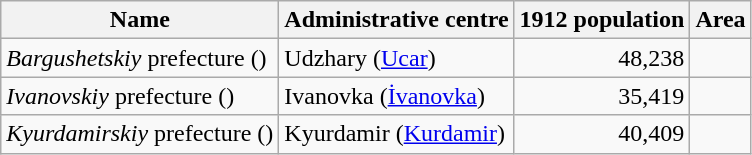<table class="wikitable sortable">
<tr>
<th>Name</th>
<th>Administrative centre</th>
<th>1912 population</th>
<th>Area</th>
</tr>
<tr>
<td><em>Bargushetskiy</em> prefecture ()</td>
<td>Udzhary (<a href='#'>Ucar</a>)</td>
<td align="right">48,238</td>
<td></td>
</tr>
<tr>
<td><em>Ivanovskiy</em> prefecture ()</td>
<td>Ivanovka (<a href='#'>İvanovka</a>)</td>
<td align="right">35,419</td>
<td></td>
</tr>
<tr>
<td><em>Kyurdamirskiy</em> prefecture ()</td>
<td>Kyurdamir (<a href='#'>Kurdamir</a>)</td>
<td align="right">40,409</td>
<td></td>
</tr>
</table>
